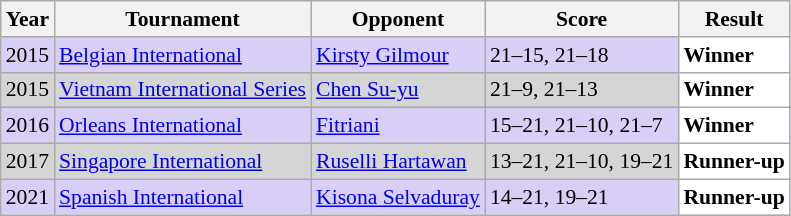<table class="sortable wikitable" style="font-size: 90%;">
<tr>
<th>Year</th>
<th>Tournament</th>
<th>Opponent</th>
<th>Score</th>
<th>Result</th>
</tr>
<tr style="background:#D8CEF6">
<td align="center">2015</td>
<td align="left"><a href='#'>Belgian International</a></td>
<td align="left"> <a href='#'>Kirsty Gilmour</a></td>
<td align="left">21–15, 21–18</td>
<td style="text-align:left; background:white"> <strong>Winner</strong></td>
</tr>
<tr style="background:#D5D5D5">
<td align="center">2015</td>
<td align="left"><a href='#'>Vietnam International Series</a></td>
<td align="left"> <a href='#'>Chen Su-yu</a></td>
<td align="left">21–9, 21–13</td>
<td style="text-align:left; background:white"> <strong>Winner</strong></td>
</tr>
<tr style="background:#D8CEF6">
<td align="center">2016</td>
<td align="left"><a href='#'>Orleans International</a></td>
<td align="left"> <a href='#'>Fitriani</a></td>
<td align="left">15–21, 21–10, 21–7</td>
<td style="text-align:left; background:white"> <strong>Winner</strong></td>
</tr>
<tr style="background:#D5D5D5">
<td align="center">2017</td>
<td align="left"><a href='#'>Singapore International</a></td>
<td align="left"> <a href='#'>Ruselli Hartawan</a></td>
<td align="left">13–21, 21–10, 19–21</td>
<td style="text-align:left; background:white"> <strong>Runner-up</strong></td>
</tr>
<tr style="background:#D8CEF6">
<td align="center">2021</td>
<td align="left"><a href='#'>Spanish International</a></td>
<td align="left"> <a href='#'>Kisona Selvaduray</a></td>
<td align="left">14–21, 19–21</td>
<td style="text-align:left; background:white"> <strong>Runner-up</strong></td>
</tr>
</table>
